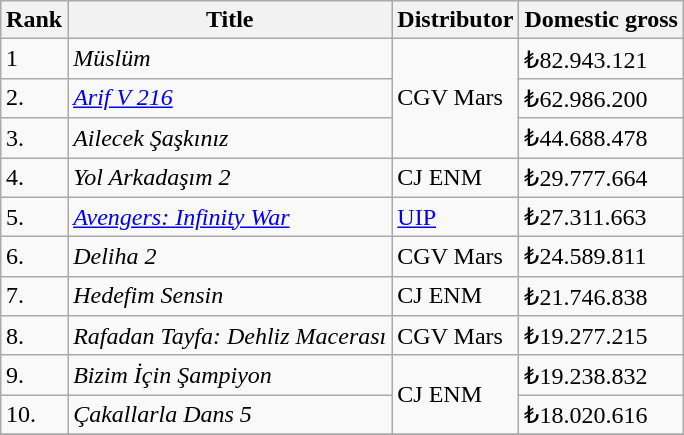<table class="wikitable sortable" style="margin:auto; margin:auto;">
<tr>
<th>Rank</th>
<th>Title</th>
<th>Distributor</th>
<th>Domestic gross</th>
</tr>
<tr>
<td>1</td>
<td><em>Müslüm</em></td>
<td rowspan="3">CGV Mars</td>
<td>₺82.943.121</td>
</tr>
<tr>
<td>2.</td>
<td><em><a href='#'>Arif V 216</a></em></td>
<td>₺62.986.200</td>
</tr>
<tr>
<td>3.</td>
<td><em>Ailecek Şaşkınız</em></td>
<td>₺44.688.478</td>
</tr>
<tr>
<td>4.</td>
<td><em>Yol Arkadaşım 2</em></td>
<td>CJ ENM</td>
<td>₺29.777.664</td>
</tr>
<tr>
<td>5.</td>
<td><em><a href='#'>Avengers: Infinity War</a></em></td>
<td><a href='#'>UIP</a></td>
<td>₺27.311.663</td>
</tr>
<tr>
<td>6.</td>
<td><em>Deliha 2</em></td>
<td>CGV Mars</td>
<td>₺24.589.811</td>
</tr>
<tr>
<td>7.</td>
<td><em>Hedefim Sensin</em></td>
<td>CJ ENM</td>
<td>₺21.746.838</td>
</tr>
<tr>
<td>8.</td>
<td><em>Rafadan Tayfa: Dehliz Macerası</em></td>
<td>CGV Mars</td>
<td>₺19.277.215</td>
</tr>
<tr>
<td>9.</td>
<td><em>Bizim İçin Şampiyon</em></td>
<td rowspan="2">CJ ENM</td>
<td>₺19.238.832</td>
</tr>
<tr>
<td>10.</td>
<td><em>Çakallarla Dans 5</em></td>
<td>₺18.020.616</td>
</tr>
<tr>
</tr>
</table>
